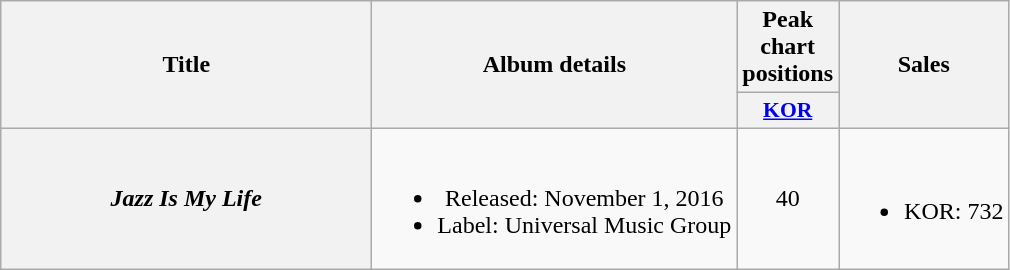<table class="wikitable plainrowheaders" style="text-align:center;">
<tr>
<th rowspan="2" scope="col" style="width:15em;">Title</th>
<th rowspan="2" scope="col">Album details</th>
<th>Peak chart positions</th>
<th rowspan="2" scope="col">Sales</th>
</tr>
<tr>
<th scope="col" style="width:2.5em;font-size:90%;"><a href='#'>KOR</a><br></th>
</tr>
<tr>
<th scope="row"><em>Jazz Is My Life</em></th>
<td><br><ul><li>Released: November 1, 2016</li><li>Label: Universal Music Group</li></ul></td>
<td>40</td>
<td><br><ul><li>KOR: 732</li></ul></td>
</tr>
</table>
